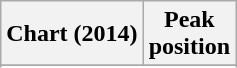<table class="wikitable sortable">
<tr>
<th>Chart (2014)</th>
<th>Peak<br>position</th>
</tr>
<tr>
</tr>
<tr>
</tr>
</table>
